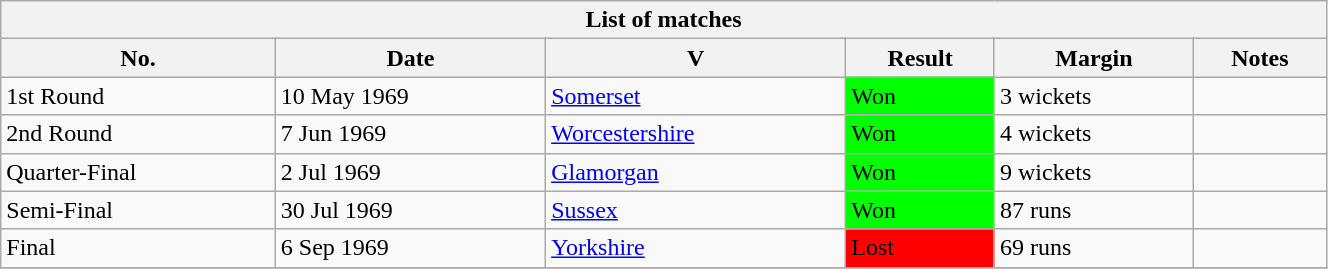<table class="wikitable" width="70%">
<tr>
<th bgcolor="#efefef" colspan=6>List of matches</th>
</tr>
<tr bgcolor="#efefef">
<th>No.</th>
<th>Date</th>
<th>V</th>
<th>Result</th>
<th>Margin</th>
<th>Notes</th>
</tr>
<tr>
<td>1st Round</td>
<td>10 May 1969</td>
<td><a href='#'>Somerset</a><br> </td>
<td bgcolor="#00FF00">Won</td>
<td>3 wickets</td>
<td></td>
</tr>
<tr>
<td>2nd Round</td>
<td>7 Jun 1969</td>
<td><a href='#'>Worcestershire</a><br></td>
<td bgcolor="#00FF00">Won</td>
<td>4 wickets</td>
<td></td>
</tr>
<tr>
<td>Quarter-Final</td>
<td>2 Jul 1969</td>
<td><a href='#'>Glamorgan</a> <br> </td>
<td bgcolor="#00FF00">Won</td>
<td>9 wickets</td>
<td></td>
</tr>
<tr>
<td>Semi-Final</td>
<td>30 Jul 1969</td>
<td><a href='#'>Sussex</a>  <br> </td>
<td bgcolor="#00FF00">Won</td>
<td>87 runs</td>
<td></td>
</tr>
<tr>
<td>Final</td>
<td>6 Sep 1969</td>
<td><a href='#'>Yorkshire</a><br> </td>
<td bgcolor="#FF0000">Lost</td>
<td>69 runs</td>
<td></td>
</tr>
<tr>
</tr>
</table>
